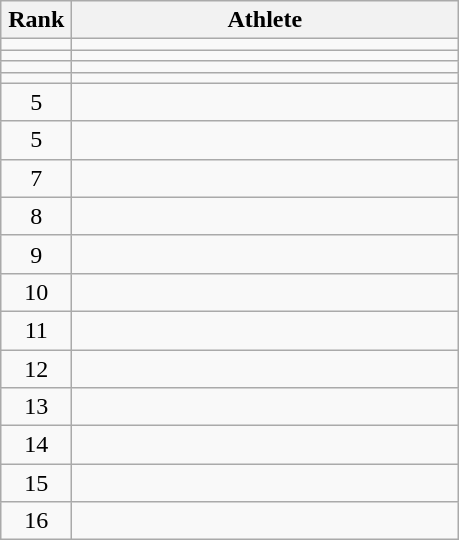<table class="wikitable" style="text-align: center;">
<tr>
<th width=40>Rank</th>
<th width=250>Athlete</th>
</tr>
<tr>
<td></td>
<td align="left"></td>
</tr>
<tr>
<td></td>
<td align="left"></td>
</tr>
<tr>
<td></td>
<td align="left"></td>
</tr>
<tr>
<td></td>
<td align="left"></td>
</tr>
<tr>
<td>5</td>
<td align="left"></td>
</tr>
<tr>
<td>5</td>
<td align="left"></td>
</tr>
<tr>
<td>7</td>
<td align="left"></td>
</tr>
<tr>
<td>8</td>
<td align="left"></td>
</tr>
<tr>
<td>9</td>
<td align="left"></td>
</tr>
<tr>
<td>10</td>
<td align="left"></td>
</tr>
<tr>
<td>11</td>
<td align="left"></td>
</tr>
<tr>
<td>12</td>
<td align="left"></td>
</tr>
<tr>
<td>13</td>
<td align="left"></td>
</tr>
<tr>
<td>14</td>
<td align="left"></td>
</tr>
<tr>
<td>15</td>
<td align="left"></td>
</tr>
<tr>
<td>16</td>
<td align="left"></td>
</tr>
</table>
